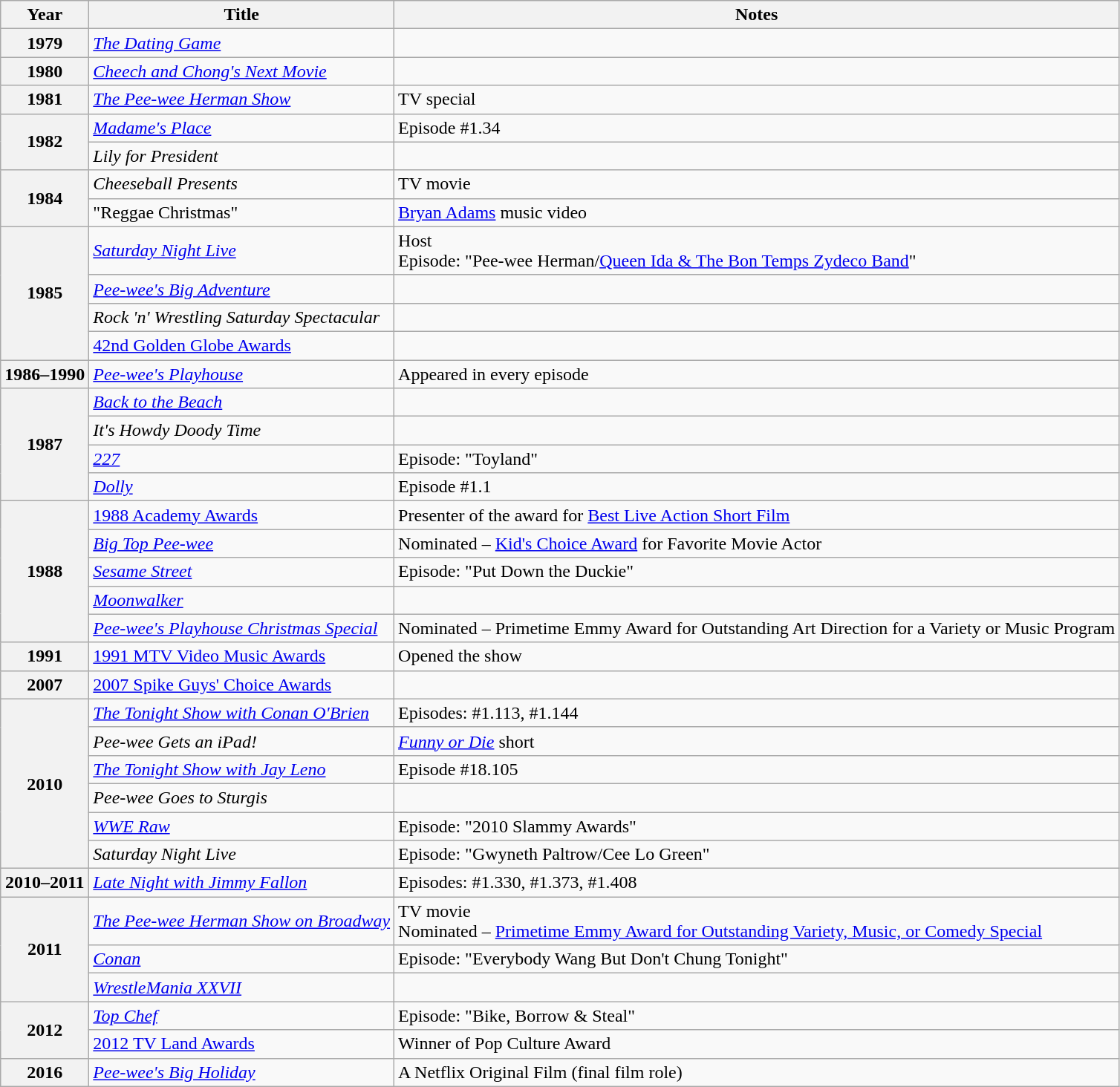<table class="wikitable plainrowheaders sortable">
<tr>
<th scope="col">Year</th>
<th scope="col">Title</th>
<th scope="col">Notes</th>
</tr>
<tr>
<th scope="row">1979</th>
<td><em><a href='#'>The Dating Game</a></em></td>
<td></td>
</tr>
<tr>
<th scope="row">1980</th>
<td><em><a href='#'>Cheech and Chong's Next Movie</a></em></td>
<td></td>
</tr>
<tr>
<th scope="row">1981</th>
<td><em><a href='#'>The Pee-wee Herman Show</a></em></td>
<td>TV special</td>
</tr>
<tr>
<th scope="row" rowspan="2">1982</th>
<td><em><a href='#'>Madame's Place</a></em></td>
<td>Episode #1.34</td>
</tr>
<tr>
<td><em>Lily for President</em></td>
<td></td>
</tr>
<tr>
<th scope="row" rowspan="2">1984</th>
<td><em>Cheeseball Presents</em></td>
<td>TV movie</td>
</tr>
<tr>
<td>"Reggae Christmas"</td>
<td><a href='#'>Bryan Adams</a> music video</td>
</tr>
<tr>
<th scope="row" rowspan="4">1985</th>
<td><em><a href='#'>Saturday Night Live</a></em></td>
<td>Host<br>Episode: "Pee-wee Herman/<a href='#'>Queen Ida & The Bon Temps Zydeco Band</a>"</td>
</tr>
<tr>
<td><em><a href='#'>Pee-wee's Big Adventure</a></em></td>
<td></td>
</tr>
<tr>
<td><em>Rock 'n' Wrestling Saturday Spectacular</em></td>
<td></td>
</tr>
<tr>
<td><a href='#'>42nd Golden Globe Awards</a></td>
<td></td>
</tr>
<tr>
<th scope="row">1986–1990</th>
<td><em><a href='#'>Pee-wee's Playhouse</a></em></td>
<td>Appeared in every episode</td>
</tr>
<tr>
<th scope="row" rowspan="4">1987</th>
<td><em><a href='#'>Back to the Beach</a></em></td>
<td></td>
</tr>
<tr>
<td><em>It's Howdy Doody Time</em></td>
<td></td>
</tr>
<tr>
<td><em><a href='#'>227</a></em></td>
<td>Episode: "Toyland"</td>
</tr>
<tr>
<td><em><a href='#'>Dolly</a></em></td>
<td>Episode #1.1</td>
</tr>
<tr>
<th rowspan="5" scope="row">1988</th>
<td><a href='#'>1988 Academy Awards</a></td>
<td>Presenter of the award for <a href='#'>Best Live Action Short Film</a></td>
</tr>
<tr>
<td><em><a href='#'>Big Top Pee-wee</a></em></td>
<td>Nominated – <a href='#'>Kid's Choice Award</a> for Favorite Movie Actor</td>
</tr>
<tr>
<td><em><a href='#'>Sesame Street</a></em></td>
<td>Episode: "Put Down the Duckie"</td>
</tr>
<tr>
<td><em><a href='#'>Moonwalker</a></em></td>
<td></td>
</tr>
<tr>
<td><em><a href='#'>Pee-wee's Playhouse Christmas Special</a></em></td>
<td>Nominated – Primetime Emmy Award for Outstanding Art Direction for a Variety or Music Program</td>
</tr>
<tr>
<th scope="row">1991</th>
<td><a href='#'>1991 MTV Video Music Awards</a></td>
<td>Opened the show</td>
</tr>
<tr>
<th scope="row">2007</th>
<td><a href='#'>2007 Spike Guys' Choice Awards</a></td>
<td></td>
</tr>
<tr>
<th scope="row" rowspan="6">2010</th>
<td><em><a href='#'>The Tonight Show with Conan O'Brien</a></em></td>
<td>Episodes: #1.113, #1.144</td>
</tr>
<tr>
<td><em>Pee-wee Gets an iPad!</em></td>
<td><em><a href='#'>Funny or Die</a></em> short</td>
</tr>
<tr>
<td><em><a href='#'>The Tonight Show with Jay Leno</a></em></td>
<td>Episode #18.105</td>
</tr>
<tr>
<td><em>Pee-wee Goes to Sturgis</em></td>
<td></td>
</tr>
<tr>
<td><em><a href='#'>WWE Raw</a></em></td>
<td>Episode: "2010 Slammy Awards"</td>
</tr>
<tr>
<td><em>Saturday Night Live</em></td>
<td>Episode: "Gwyneth Paltrow/Cee Lo Green"</td>
</tr>
<tr>
<th scope="row">2010–2011</th>
<td><em><a href='#'>Late Night with Jimmy Fallon</a></em></td>
<td>Episodes: #1.330, #1.373, #1.408</td>
</tr>
<tr>
<th scope="row" rowspan="3">2011</th>
<td><em><a href='#'>The Pee-wee Herman Show on Broadway</a></em></td>
<td>TV movie<br>Nominated – <a href='#'>Primetime Emmy Award for Outstanding Variety, Music, or Comedy Special</a></td>
</tr>
<tr>
<td><em><a href='#'>Conan</a></em></td>
<td>Episode: "Everybody Wang But Don't Chung Tonight"</td>
</tr>
<tr>
<td><em><a href='#'>WrestleMania XXVII</a></em></td>
<td></td>
</tr>
<tr>
<th scope="row" rowspan="2">2012</th>
<td><em><a href='#'>Top Chef</a></em></td>
<td>Episode: "Bike, Borrow & Steal"</td>
</tr>
<tr>
<td><a href='#'>2012 TV Land Awards</a></td>
<td>Winner of Pop Culture Award</td>
</tr>
<tr>
<th scope="row">2016</th>
<td><em><a href='#'>Pee-wee's Big Holiday</a></em></td>
<td>A Netflix Original Film (final film role)</td>
</tr>
</table>
